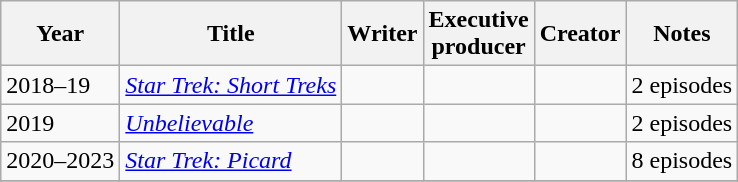<table class="wikitable plainrowheaders">
<tr>
<th scope="col">Year</th>
<th scope="col">Title</th>
<th scope="col">Writer</th>
<th scope="col">Executive<br>producer</th>
<th scope="col">Creator</th>
<th scope="col">Notes</th>
</tr>
<tr>
<td>2018–19</td>
<td><em><a href='#'>Star Trek: Short Treks</a></em></td>
<td></td>
<td></td>
<td></td>
<td>2 episodes</td>
</tr>
<tr>
<td>2019</td>
<td><em><a href='#'>Unbelievable</a></em></td>
<td></td>
<td></td>
<td></td>
<td>2 episodes</td>
</tr>
<tr>
<td>2020–2023</td>
<td><em><a href='#'>Star Trek: Picard</a></em></td>
<td></td>
<td></td>
<td></td>
<td>8 episodes</td>
</tr>
<tr>
</tr>
</table>
